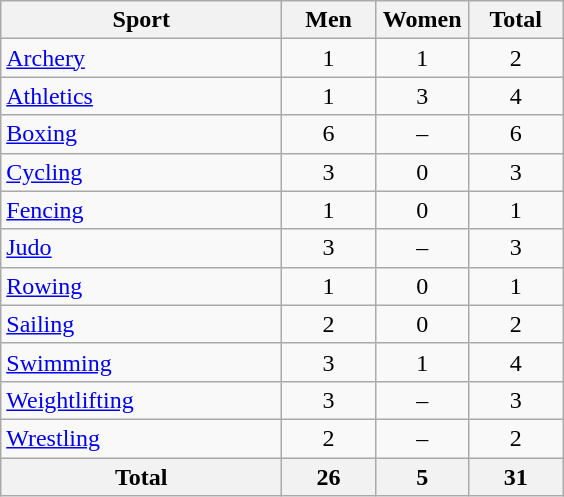<table class="wikitable sortable" style="text-align:center;">
<tr>
<th width=180>Sport</th>
<th width=55>Men</th>
<th width=55>Women</th>
<th width=55>Total</th>
</tr>
<tr>
<td align=left><a href='#'>Archery</a></td>
<td>1</td>
<td>1</td>
<td>2</td>
</tr>
<tr>
<td align=left><a href='#'>Athletics</a></td>
<td>1</td>
<td>3</td>
<td>4</td>
</tr>
<tr>
<td align=left><a href='#'>Boxing</a></td>
<td>6</td>
<td>–</td>
<td>6</td>
</tr>
<tr>
<td align=left><a href='#'>Cycling</a></td>
<td>3</td>
<td>0</td>
<td>3</td>
</tr>
<tr>
<td align=left><a href='#'>Fencing</a></td>
<td>1</td>
<td>0</td>
<td>1</td>
</tr>
<tr>
<td align=left><a href='#'>Judo</a></td>
<td>3</td>
<td>–</td>
<td>3</td>
</tr>
<tr>
<td align=left><a href='#'>Rowing</a></td>
<td>1</td>
<td>0</td>
<td>1</td>
</tr>
<tr>
<td align=left><a href='#'>Sailing</a></td>
<td>2</td>
<td>0</td>
<td>2</td>
</tr>
<tr>
<td align=left><a href='#'>Swimming</a></td>
<td>3</td>
<td>1</td>
<td>4</td>
</tr>
<tr>
<td align=left><a href='#'>Weightlifting</a></td>
<td>3</td>
<td>–</td>
<td>3</td>
</tr>
<tr>
<td align=left><a href='#'>Wrestling</a></td>
<td>2</td>
<td>–</td>
<td>2</td>
</tr>
<tr>
<th>Total</th>
<th>26</th>
<th>5</th>
<th>31</th>
</tr>
</table>
